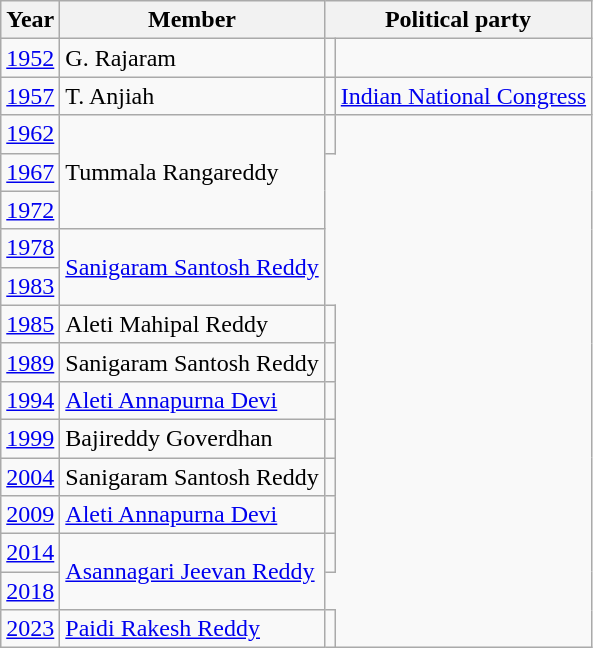<table class="wikitable">
<tr>
<th>Year</th>
<th>Member</th>
<th colspan="2">Political party</th>
</tr>
<tr>
<td><a href='#'>1952</a></td>
<td>G. Rajaram</td>
<td></td>
</tr>
<tr>
<td><a href='#'>1957</a></td>
<td>T. Anjiah</td>
<td></td>
<td><a href='#'>Indian National Congress</a></td>
</tr>
<tr>
<td><a href='#'>1962</a></td>
<td rowspan=3>Tummala Rangareddy</td>
<td></td>
</tr>
<tr>
<td><a href='#'>1967</a></td>
</tr>
<tr>
<td><a href='#'>1972</a></td>
</tr>
<tr>
<td><a href='#'>1978</a></td>
<td rowspan=2><a href='#'>Sanigaram Santosh Reddy</a></td>
</tr>
<tr>
<td><a href='#'>1983</a></td>
</tr>
<tr>
<td><a href='#'>1985</a></td>
<td>Aleti Mahipal Reddy</td>
<td></td>
</tr>
<tr>
<td><a href='#'>1989</a></td>
<td>Sanigaram Santosh Reddy</td>
<td></td>
</tr>
<tr>
<td><a href='#'>1994</a></td>
<td><a href='#'>Aleti Annapurna Devi</a></td>
<td></td>
</tr>
<tr>
<td><a href='#'>1999</a></td>
<td>Bajireddy Goverdhan</td>
<td></td>
</tr>
<tr>
<td><a href='#'>2004</a></td>
<td>Sanigaram Santosh Reddy</td>
<td></td>
</tr>
<tr>
<td><a href='#'>2009</a></td>
<td><a href='#'>Aleti Annapurna Devi</a></td>
<td></td>
</tr>
<tr>
<td><a href='#'>2014</a></td>
<td rowspan=2><a href='#'>Asannagari Jeevan Reddy</a></td>
<td></td>
</tr>
<tr>
<td><a href='#'>2018</a></td>
</tr>
<tr>
<td><a href='#'>2023</a></td>
<td><a href='#'>Paidi Rakesh Reddy</a></td>
<td></td>
</tr>
</table>
